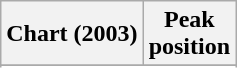<table class="wikitable sortable plainrowheaders" style="text-align:center">
<tr>
<th scope="col">Chart (2003)</th>
<th scope="col">Peak<br>position</th>
</tr>
<tr>
</tr>
<tr>
</tr>
<tr>
</tr>
<tr>
</tr>
</table>
